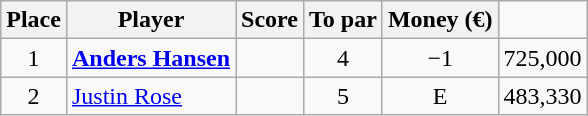<table class="wikitable">
<tr>
<th>Place</th>
<th>Player</th>
<th>Score</th>
<th>To par</th>
<th>Money (€)</th>
</tr>
<tr>
<td align=center>1</td>
<td><strong><a href='#'>Anders Hansen</a></strong></td>
<td></td>
<td style="text-align:center;">4</td>
<td align=center>−1</td>
<td style="text-align:center;">725,000</td>
</tr>
<tr>
<td align=center>2</td>
<td><a href='#'>Justin Rose</a></td>
<td></td>
<td style="text-align:center;">5</td>
<td align=center>E</td>
<td style="text-align:center;">483,330</td>
</tr>
</table>
